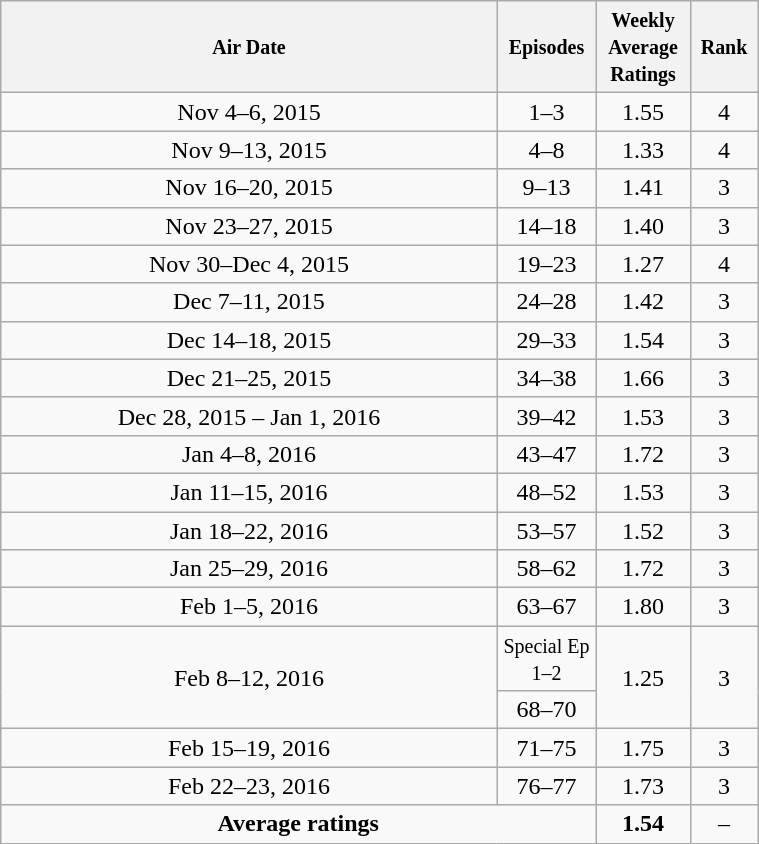<table class="wikitable" style="text-align:center;width:40%;">
<tr>
<th width="50%"><small>Air Date</small></th>
<th width="5%"><small>Episodes</small></th>
<th width="6%"><small>Weekly Average Ratings</small></th>
<th width="4%"><small>Rank</small></th>
</tr>
<tr>
<td>Nov 4–6, 2015</td>
<td>1–3</td>
<td>1.55</td>
<td>4</td>
</tr>
<tr>
<td>Nov 9–13, 2015</td>
<td>4–8</td>
<td>1.33</td>
<td>4</td>
</tr>
<tr>
<td>Nov 16–20, 2015</td>
<td>9–13</td>
<td>1.41</td>
<td>3</td>
</tr>
<tr>
<td>Nov 23–27, 2015</td>
<td>14–18</td>
<td>1.40</td>
<td>3</td>
</tr>
<tr>
<td>Nov 30–Dec 4, 2015</td>
<td>19–23</td>
<td>1.27</td>
<td>4</td>
</tr>
<tr>
<td>Dec 7–11, 2015</td>
<td>24–28</td>
<td>1.42</td>
<td>3</td>
</tr>
<tr>
<td>Dec 14–18, 2015</td>
<td>29–33</td>
<td>1.54</td>
<td>3</td>
</tr>
<tr>
<td>Dec 21–25, 2015</td>
<td>34–38</td>
<td>1.66</td>
<td>3</td>
</tr>
<tr>
<td>Dec 28, 2015 – Jan 1, 2016</td>
<td>39–42</td>
<td>1.53</td>
<td>3</td>
</tr>
<tr>
<td>Jan 4–8, 2016</td>
<td>43–47</td>
<td>1.72</td>
<td>3</td>
</tr>
<tr>
<td>Jan 11–15, 2016</td>
<td>48–52</td>
<td>1.53</td>
<td>3</td>
</tr>
<tr>
<td>Jan 18–22, 2016</td>
<td>53–57</td>
<td>1.52</td>
<td>3</td>
</tr>
<tr>
<td>Jan 25–29, 2016</td>
<td>58–62</td>
<td>1.72</td>
<td>3</td>
</tr>
<tr>
<td>Feb 1–5, 2016</td>
<td>63–67</td>
<td>1.80</td>
<td>3</td>
</tr>
<tr>
<td rowspan=2>Feb 8–12, 2016</td>
<td><small>Special Ep 1–2</small></td>
<td rowspan=2>1.25</td>
<td rowspan=2>3</td>
</tr>
<tr>
<td>68–70</td>
</tr>
<tr>
<td>Feb 15–19, 2016</td>
<td>71–75</td>
<td>1.75</td>
<td>3</td>
</tr>
<tr>
<td>Feb 22–23, 2016</td>
<td>76–77</td>
<td>1.73</td>
<td>3</td>
</tr>
<tr>
<td colspan=2><strong>Average ratings</strong></td>
<td><strong>1.54</strong></td>
<td>–</td>
</tr>
</table>
